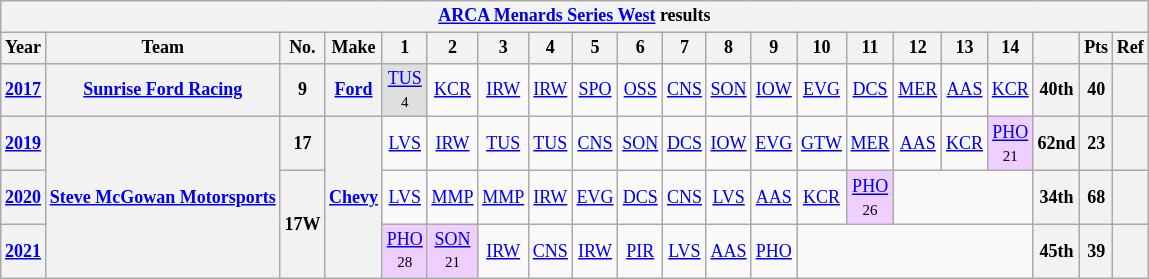<table class="wikitable" style="text-align:center; font-size:75%">
<tr>
<th colspan=21><a href='#'>ARCA Menards Series West</a> results</th>
</tr>
<tr>
<th>Year</th>
<th>Team</th>
<th>No.</th>
<th>Make</th>
<th>1</th>
<th>2</th>
<th>3</th>
<th>4</th>
<th>5</th>
<th>6</th>
<th>7</th>
<th>8</th>
<th>9</th>
<th>10</th>
<th>11</th>
<th>12</th>
<th>13</th>
<th>14</th>
<th></th>
<th>Pts</th>
<th>Ref</th>
</tr>
<tr>
<th><a href='#'>2017</a></th>
<th><a href='#'>Sunrise Ford Racing</a></th>
<th>9</th>
<th><a href='#'>Ford</a></th>
<td style="background:#DFDFDF;"><a href='#'>TUS</a><br><small>4</small></td>
<td><a href='#'>KCR</a></td>
<td><a href='#'>IRW</a></td>
<td><a href='#'>IRW</a></td>
<td><a href='#'>SPO</a></td>
<td><a href='#'>OSS</a></td>
<td><a href='#'>CNS</a></td>
<td><a href='#'>SON</a></td>
<td><a href='#'>IOW</a></td>
<td><a href='#'>EVG</a></td>
<td><a href='#'>DCS</a></td>
<td><a href='#'>MER</a></td>
<td><a href='#'>AAS</a></td>
<td><a href='#'>KCR</a></td>
<th>40th</th>
<th>40</th>
<th></th>
</tr>
<tr>
<th><a href='#'>2019</a></th>
<th rowspan=3><a href='#'>Steve McGowan Motorsports</a></th>
<th>17</th>
<th rowspan=3><a href='#'>Chevy</a></th>
<td><a href='#'>LVS</a></td>
<td><a href='#'>IRW</a></td>
<td><a href='#'>TUS</a></td>
<td><a href='#'>TUS</a></td>
<td><a href='#'>CNS</a></td>
<td><a href='#'>SON</a></td>
<td><a href='#'>DCS</a></td>
<td><a href='#'>IOW</a></td>
<td><a href='#'>EVG</a></td>
<td><a href='#'>GTW</a></td>
<td><a href='#'>MER</a></td>
<td><a href='#'>AAS</a></td>
<td><a href='#'>KCR</a></td>
<td style="background:#EFCFFF;"><a href='#'>PHO</a><br><small>21</small></td>
<th>62nd</th>
<th>23</th>
<th></th>
</tr>
<tr>
<th><a href='#'>2020</a></th>
<th rowspan=2>17W</th>
<td><a href='#'>LVS</a></td>
<td><a href='#'>MMP</a></td>
<td><a href='#'>MMP</a></td>
<td><a href='#'>IRW</a></td>
<td><a href='#'>EVG</a></td>
<td><a href='#'>DCS</a></td>
<td><a href='#'>CNS</a></td>
<td><a href='#'>LVS</a></td>
<td><a href='#'>AAS</a></td>
<td><a href='#'>KCR</a></td>
<td style="background:#EFCFFF;"><a href='#'>PHO</a><br><small>26</small></td>
<td colspan=3></td>
<th>34th</th>
<th>68</th>
<th></th>
</tr>
<tr>
<th><a href='#'>2021</a></th>
<td style="background:#EFCFFF;"><a href='#'>PHO</a><br><small>28</small></td>
<td style="background:#EFCFFF;"><a href='#'>SON</a><br><small>21</small></td>
<td><a href='#'>IRW</a></td>
<td><a href='#'>CNS</a></td>
<td><a href='#'>IRW</a></td>
<td><a href='#'>PIR</a></td>
<td><a href='#'>LVS</a></td>
<td><a href='#'>AAS</a></td>
<td><a href='#'>PHO</a></td>
<td colspan=5></td>
<th>45th</th>
<th>39</th>
<th></th>
</tr>
</table>
